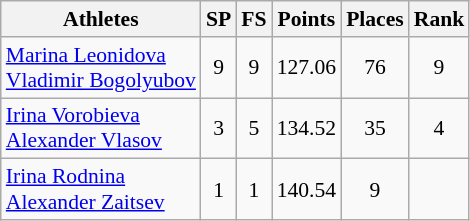<table class="wikitable" border="1" style="font-size:90%">
<tr>
<th>Athletes</th>
<th>SP</th>
<th>FS</th>
<th>Points</th>
<th>Places</th>
<th>Rank</th>
</tr>
<tr align=center>
<td align=left><a href='#'>Marina Leonidova</a><br><a href='#'>Vladimir Bogolyubov</a></td>
<td>9</td>
<td>9</td>
<td>127.06</td>
<td>76</td>
<td>9</td>
</tr>
<tr align=center>
<td align=left><a href='#'>Irina Vorobieva</a><br><a href='#'>Alexander Vlasov</a></td>
<td>3</td>
<td>5</td>
<td>134.52</td>
<td>35</td>
<td>4</td>
</tr>
<tr align=center>
<td align=left><a href='#'>Irina Rodnina</a><br><a href='#'>Alexander Zaitsev</a></td>
<td>1</td>
<td>1</td>
<td>140.54</td>
<td>9</td>
<td></td>
</tr>
</table>
